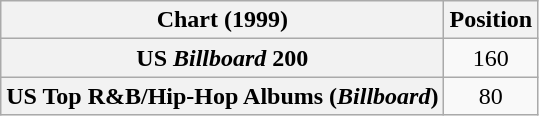<table class="wikitable sortable plainrowheaders" style="text-align:center">
<tr>
<th scope="col">Chart (1999)</th>
<th scope="col">Position</th>
</tr>
<tr>
<th scope="row">US <em>Billboard</em> 200</th>
<td>160</td>
</tr>
<tr>
<th scope="row">US Top R&B/Hip-Hop Albums (<em>Billboard</em>)</th>
<td>80</td>
</tr>
</table>
